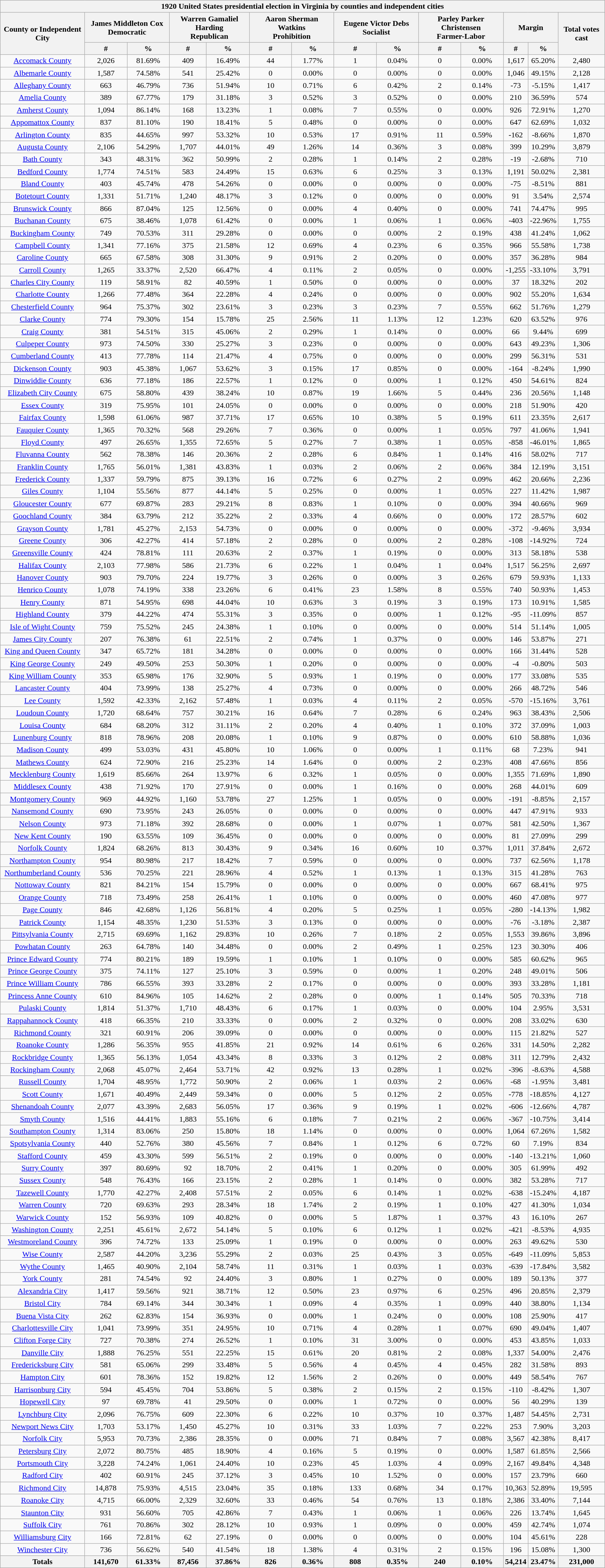<table class="wikitable sortable mw-collapsible mw-collapsed">
<tr>
<th colspan="14">1920 United States presidential election in Virginia by counties and independent cities</th>
</tr>
<tr>
<th rowspan="2" class="unsortable">County or Independent City</th>
<th style="text-align:center;" colspan="2">James Middleton Cox<br> Democratic</th>
<th style="text-align:center;" colspan="2">Warren Gamaliel Harding<br>Republican</th>
<th style="text-align:center;" colspan="2">Aaron Sherman Watkins<br>Prohibition</th>
<th style="text-align:center;" colspan="2">Eugene Victor Debs<br>Socialist</th>
<th style="text-align:center;" colspan="2">Parley Parker Christensen<br>Farmer-Labor</th>
<th style="text-align:center;" colspan="2">Margin</th>
<th style="text-align:center;" rowspan="2">Total votes cast</th>
</tr>
<tr>
<th width="7%" style="text-align:center;" data-sort-type="number">#</th>
<th width="7%" style="text-align:center;" data-sort-type="number">%</th>
<th style="text-align:center;" data-sort-type="number">#</th>
<th style="text-align:center;" data-sort-type="number">%</th>
<th width="7%" style="text-align:center;" data-sort-type="number">#</th>
<th width="7%" style="text-align:center;" data-sort-type="number">%</th>
<th width="7%" style="text-align:center;" data-sort-type="number">#</th>
<th width="7%" style="text-align:center;" data-sort-type="number">%</th>
<th width="7%" style="text-align:center;" data-sort-type="number">#</th>
<th width="7%" style="text-align:center;" data-sort-type="number">%</th>
<th style="text-align:center;" data-sort-type="number">#</th>
<th style="text-align:center;" data-sort-type="number">%</th>
</tr>
<tr style="text-align:center;">
<td><a href='#'>Accomack County</a></td>
<td>2,026</td>
<td>81.69%</td>
<td>409</td>
<td>16.49%</td>
<td>44</td>
<td>1.77%</td>
<td>1</td>
<td>0.04%</td>
<td>0</td>
<td>0.00%</td>
<td>1,617</td>
<td>65.20%</td>
<td>2,480</td>
</tr>
<tr style="text-align:center;">
<td><a href='#'>Albemarle County</a></td>
<td>1,587</td>
<td>74.58%</td>
<td>541</td>
<td>25.42%</td>
<td>0</td>
<td>0.00%</td>
<td>0</td>
<td>0.00%</td>
<td>0</td>
<td>0.00%</td>
<td>1,046</td>
<td>49.15%</td>
<td>2,128</td>
</tr>
<tr style="text-align:center;">
<td><a href='#'>Alleghany County</a></td>
<td>663</td>
<td>46.79%</td>
<td>736</td>
<td>51.94%</td>
<td>10</td>
<td>0.71%</td>
<td>6</td>
<td>0.42%</td>
<td>2</td>
<td>0.14%</td>
<td>-73</td>
<td>-5.15%</td>
<td>1,417</td>
</tr>
<tr style="text-align:center;">
<td><a href='#'>Amelia County</a></td>
<td>389</td>
<td>67.77%</td>
<td>179</td>
<td>31.18%</td>
<td>3</td>
<td>0.52%</td>
<td>3</td>
<td>0.52%</td>
<td>0</td>
<td>0.00%</td>
<td>210</td>
<td>36.59%</td>
<td>574</td>
</tr>
<tr style="text-align:center;">
<td><a href='#'>Amherst County</a></td>
<td>1,094</td>
<td>86.14%</td>
<td>168</td>
<td>13.23%</td>
<td>1</td>
<td>0.08%</td>
<td>7</td>
<td>0.55%</td>
<td>0</td>
<td>0.00%</td>
<td>926</td>
<td>72.91%</td>
<td>1,270</td>
</tr>
<tr style="text-align:center;">
<td><a href='#'>Appomattox County</a></td>
<td>837</td>
<td>81.10%</td>
<td>190</td>
<td>18.41%</td>
<td>5</td>
<td>0.48%</td>
<td>0</td>
<td>0.00%</td>
<td>0</td>
<td>0.00%</td>
<td>647</td>
<td>62.69%</td>
<td>1,032</td>
</tr>
<tr style="text-align:center;">
<td><a href='#'>Arlington County</a></td>
<td>835</td>
<td>44.65%</td>
<td>997</td>
<td>53.32%</td>
<td>10</td>
<td>0.53%</td>
<td>17</td>
<td>0.91%</td>
<td>11</td>
<td>0.59%</td>
<td>-162</td>
<td>-8.66%</td>
<td>1,870</td>
</tr>
<tr style="text-align:center;">
<td><a href='#'>Augusta County</a></td>
<td>2,106</td>
<td>54.29%</td>
<td>1,707</td>
<td>44.01%</td>
<td>49</td>
<td>1.26%</td>
<td>14</td>
<td>0.36%</td>
<td>3</td>
<td>0.08%</td>
<td>399</td>
<td>10.29%</td>
<td>3,879</td>
</tr>
<tr style="text-align:center;">
<td><a href='#'>Bath County</a></td>
<td>343</td>
<td>48.31%</td>
<td>362</td>
<td>50.99%</td>
<td>2</td>
<td>0.28%</td>
<td>1</td>
<td>0.14%</td>
<td>2</td>
<td>0.28%</td>
<td>-19</td>
<td>-2.68%</td>
<td>710</td>
</tr>
<tr style="text-align:center;">
<td><a href='#'>Bedford County</a></td>
<td>1,774</td>
<td>74.51%</td>
<td>583</td>
<td>24.49%</td>
<td>15</td>
<td>0.63%</td>
<td>6</td>
<td>0.25%</td>
<td>3</td>
<td>0.13%</td>
<td>1,191</td>
<td>50.02%</td>
<td>2,381</td>
</tr>
<tr style="text-align:center;">
<td><a href='#'>Bland County</a></td>
<td>403</td>
<td>45.74%</td>
<td>478</td>
<td>54.26%</td>
<td>0</td>
<td>0.00%</td>
<td>0</td>
<td>0.00%</td>
<td>0</td>
<td>0.00%</td>
<td>-75</td>
<td>-8.51%</td>
<td>881</td>
</tr>
<tr style="text-align:center;">
<td><a href='#'>Botetourt County</a></td>
<td>1,331</td>
<td>51.71%</td>
<td>1,240</td>
<td>48.17%</td>
<td>3</td>
<td>0.12%</td>
<td>0</td>
<td>0.00%</td>
<td>0</td>
<td>0.00%</td>
<td>91</td>
<td>3.54%</td>
<td>2,574</td>
</tr>
<tr style="text-align:center;">
<td><a href='#'>Brunswick County</a></td>
<td>866</td>
<td>87.04%</td>
<td>125</td>
<td>12.56%</td>
<td>0</td>
<td>0.00%</td>
<td>4</td>
<td>0.40%</td>
<td>0</td>
<td>0.00%</td>
<td>741</td>
<td>74.47%</td>
<td>995</td>
</tr>
<tr style="text-align:center;">
<td><a href='#'>Buchanan County</a></td>
<td>675</td>
<td>38.46%</td>
<td>1,078</td>
<td>61.42%</td>
<td>0</td>
<td>0.00%</td>
<td>1</td>
<td>0.06%</td>
<td>1</td>
<td>0.06%</td>
<td>-403</td>
<td>-22.96%</td>
<td>1,755</td>
</tr>
<tr style="text-align:center;">
<td><a href='#'>Buckingham County</a></td>
<td>749</td>
<td>70.53%</td>
<td>311</td>
<td>29.28%</td>
<td>0</td>
<td>0.00%</td>
<td>0</td>
<td>0.00%</td>
<td>2</td>
<td>0.19%</td>
<td>438</td>
<td>41.24%</td>
<td>1,062</td>
</tr>
<tr style="text-align:center;">
<td><a href='#'>Campbell County</a></td>
<td>1,341</td>
<td>77.16%</td>
<td>375</td>
<td>21.58%</td>
<td>12</td>
<td>0.69%</td>
<td>4</td>
<td>0.23%</td>
<td>6</td>
<td>0.35%</td>
<td>966</td>
<td>55.58%</td>
<td>1,738</td>
</tr>
<tr style="text-align:center;">
<td><a href='#'>Caroline County</a></td>
<td>665</td>
<td>67.58%</td>
<td>308</td>
<td>31.30%</td>
<td>9</td>
<td>0.91%</td>
<td>2</td>
<td>0.20%</td>
<td>0</td>
<td>0.00%</td>
<td>357</td>
<td>36.28%</td>
<td>984</td>
</tr>
<tr style="text-align:center;">
<td><a href='#'>Carroll County</a></td>
<td>1,265</td>
<td>33.37%</td>
<td>2,520</td>
<td>66.47%</td>
<td>4</td>
<td>0.11%</td>
<td>2</td>
<td>0.05%</td>
<td>0</td>
<td>0.00%</td>
<td>-1,255</td>
<td>-33.10%</td>
<td>3,791</td>
</tr>
<tr style="text-align:center;">
<td><a href='#'>Charles City County</a></td>
<td>119</td>
<td>58.91%</td>
<td>82</td>
<td>40.59%</td>
<td>1</td>
<td>0.50%</td>
<td>0</td>
<td>0.00%</td>
<td>0</td>
<td>0.00%</td>
<td>37</td>
<td>18.32%</td>
<td>202</td>
</tr>
<tr style="text-align:center;">
<td><a href='#'>Charlotte County</a></td>
<td>1,266</td>
<td>77.48%</td>
<td>364</td>
<td>22.28%</td>
<td>4</td>
<td>0.24%</td>
<td>0</td>
<td>0.00%</td>
<td>0</td>
<td>0.00%</td>
<td>902</td>
<td>55.20%</td>
<td>1,634</td>
</tr>
<tr style="text-align:center;">
<td><a href='#'>Chesterfield County</a></td>
<td>964</td>
<td>75.37%</td>
<td>302</td>
<td>23.61%</td>
<td>3</td>
<td>0.23%</td>
<td>3</td>
<td>0.23%</td>
<td>7</td>
<td>0.55%</td>
<td>662</td>
<td>51.76%</td>
<td>1,279</td>
</tr>
<tr style="text-align:center;">
<td><a href='#'>Clarke County</a></td>
<td>774</td>
<td>79.30%</td>
<td>154</td>
<td>15.78%</td>
<td>25</td>
<td>2.56%</td>
<td>11</td>
<td>1.13%</td>
<td>12</td>
<td>1.23%</td>
<td>620</td>
<td>63.52%</td>
<td>976</td>
</tr>
<tr style="text-align:center;">
<td><a href='#'>Craig County</a></td>
<td>381</td>
<td>54.51%</td>
<td>315</td>
<td>45.06%</td>
<td>2</td>
<td>0.29%</td>
<td>1</td>
<td>0.14%</td>
<td>0</td>
<td>0.00%</td>
<td>66</td>
<td>9.44%</td>
<td>699</td>
</tr>
<tr style="text-align:center;">
<td><a href='#'>Culpeper County</a></td>
<td>973</td>
<td>74.50%</td>
<td>330</td>
<td>25.27%</td>
<td>3</td>
<td>0.23%</td>
<td>0</td>
<td>0.00%</td>
<td>0</td>
<td>0.00%</td>
<td>643</td>
<td>49.23%</td>
<td>1,306</td>
</tr>
<tr style="text-align:center;">
<td><a href='#'>Cumberland County</a></td>
<td>413</td>
<td>77.78%</td>
<td>114</td>
<td>21.47%</td>
<td>4</td>
<td>0.75%</td>
<td>0</td>
<td>0.00%</td>
<td>0</td>
<td>0.00%</td>
<td>299</td>
<td>56.31%</td>
<td>531</td>
</tr>
<tr style="text-align:center;">
<td><a href='#'>Dickenson County</a></td>
<td>903</td>
<td>45.38%</td>
<td>1,067</td>
<td>53.62%</td>
<td>3</td>
<td>0.15%</td>
<td>17</td>
<td>0.85%</td>
<td>0</td>
<td>0.00%</td>
<td>-164</td>
<td>-8.24%</td>
<td>1,990</td>
</tr>
<tr style="text-align:center;">
<td><a href='#'>Dinwiddie County</a></td>
<td>636</td>
<td>77.18%</td>
<td>186</td>
<td>22.57%</td>
<td>1</td>
<td>0.12%</td>
<td>0</td>
<td>0.00%</td>
<td>1</td>
<td>0.12%</td>
<td>450</td>
<td>54.61%</td>
<td>824</td>
</tr>
<tr style="text-align:center;">
<td><a href='#'>Elizabeth City County</a></td>
<td>675</td>
<td>58.80%</td>
<td>439</td>
<td>38.24%</td>
<td>10</td>
<td>0.87%</td>
<td>19</td>
<td>1.66%</td>
<td>5</td>
<td>0.44%</td>
<td>236</td>
<td>20.56%</td>
<td>1,148</td>
</tr>
<tr style="text-align:center;">
<td><a href='#'>Essex County</a></td>
<td>319</td>
<td>75.95%</td>
<td>101</td>
<td>24.05%</td>
<td>0</td>
<td>0.00%</td>
<td>0</td>
<td>0.00%</td>
<td>0</td>
<td>0.00%</td>
<td>218</td>
<td>51.90%</td>
<td>420</td>
</tr>
<tr style="text-align:center;">
<td><a href='#'>Fairfax County</a></td>
<td>1,598</td>
<td>61.06%</td>
<td>987</td>
<td>37.71%</td>
<td>17</td>
<td>0.65%</td>
<td>10</td>
<td>0.38%</td>
<td>5</td>
<td>0.19%</td>
<td>611</td>
<td>23.35%</td>
<td>2,617</td>
</tr>
<tr style="text-align:center;">
<td><a href='#'>Fauquier County</a></td>
<td>1,365</td>
<td>70.32%</td>
<td>568</td>
<td>29.26%</td>
<td>7</td>
<td>0.36%</td>
<td>0</td>
<td>0.00%</td>
<td>1</td>
<td>0.05%</td>
<td>797</td>
<td>41.06%</td>
<td>1,941</td>
</tr>
<tr style="text-align:center;">
<td><a href='#'>Floyd County</a></td>
<td>497</td>
<td>26.65%</td>
<td>1,355</td>
<td>72.65%</td>
<td>5</td>
<td>0.27%</td>
<td>7</td>
<td>0.38%</td>
<td>1</td>
<td>0.05%</td>
<td>-858</td>
<td>-46.01%</td>
<td>1,865</td>
</tr>
<tr style="text-align:center;">
<td><a href='#'>Fluvanna County</a></td>
<td>562</td>
<td>78.38%</td>
<td>146</td>
<td>20.36%</td>
<td>2</td>
<td>0.28%</td>
<td>6</td>
<td>0.84%</td>
<td>1</td>
<td>0.14%</td>
<td>416</td>
<td>58.02%</td>
<td>717</td>
</tr>
<tr style="text-align:center;">
<td><a href='#'>Franklin County</a></td>
<td>1,765</td>
<td>56.01%</td>
<td>1,381</td>
<td>43.83%</td>
<td>1</td>
<td>0.03%</td>
<td>2</td>
<td>0.06%</td>
<td>2</td>
<td>0.06%</td>
<td>384</td>
<td>12.19%</td>
<td>3,151</td>
</tr>
<tr style="text-align:center;">
<td><a href='#'>Frederick County</a></td>
<td>1,337</td>
<td>59.79%</td>
<td>875</td>
<td>39.13%</td>
<td>16</td>
<td>0.72%</td>
<td>6</td>
<td>0.27%</td>
<td>2</td>
<td>0.09%</td>
<td>462</td>
<td>20.66%</td>
<td>2,236</td>
</tr>
<tr style="text-align:center;">
<td><a href='#'>Giles County</a></td>
<td>1,104</td>
<td>55.56%</td>
<td>877</td>
<td>44.14%</td>
<td>5</td>
<td>0.25%</td>
<td>0</td>
<td>0.00%</td>
<td>1</td>
<td>0.05%</td>
<td>227</td>
<td>11.42%</td>
<td>1,987</td>
</tr>
<tr style="text-align:center;">
<td><a href='#'>Gloucester County</a></td>
<td>677</td>
<td>69.87%</td>
<td>283</td>
<td>29.21%</td>
<td>8</td>
<td>0.83%</td>
<td>1</td>
<td>0.10%</td>
<td>0</td>
<td>0.00%</td>
<td>394</td>
<td>40.66%</td>
<td>969</td>
</tr>
<tr style="text-align:center;">
<td><a href='#'>Goochland County</a></td>
<td>384</td>
<td>63.79%</td>
<td>212</td>
<td>35.22%</td>
<td>2</td>
<td>0.33%</td>
<td>4</td>
<td>0.66%</td>
<td>0</td>
<td>0.00%</td>
<td>172</td>
<td>28.57%</td>
<td>602</td>
</tr>
<tr style="text-align:center;">
<td><a href='#'>Grayson County</a></td>
<td>1,781</td>
<td>45.27%</td>
<td>2,153</td>
<td>54.73%</td>
<td>0</td>
<td>0.00%</td>
<td>0</td>
<td>0.00%</td>
<td>0</td>
<td>0.00%</td>
<td>-372</td>
<td>-9.46%</td>
<td>3,934</td>
</tr>
<tr style="text-align:center;">
<td><a href='#'>Greene County</a></td>
<td>306</td>
<td>42.27%</td>
<td>414</td>
<td>57.18%</td>
<td>2</td>
<td>0.28%</td>
<td>0</td>
<td>0.00%</td>
<td>2</td>
<td>0.28%</td>
<td>-108</td>
<td>-14.92%</td>
<td>724</td>
</tr>
<tr style="text-align:center;">
<td><a href='#'>Greensville County</a></td>
<td>424</td>
<td>78.81%</td>
<td>111</td>
<td>20.63%</td>
<td>2</td>
<td>0.37%</td>
<td>1</td>
<td>0.19%</td>
<td>0</td>
<td>0.00%</td>
<td>313</td>
<td>58.18%</td>
<td>538</td>
</tr>
<tr style="text-align:center;">
<td><a href='#'>Halifax County</a></td>
<td>2,103</td>
<td>77.98%</td>
<td>586</td>
<td>21.73%</td>
<td>6</td>
<td>0.22%</td>
<td>1</td>
<td>0.04%</td>
<td>1</td>
<td>0.04%</td>
<td>1,517</td>
<td>56.25%</td>
<td>2,697</td>
</tr>
<tr style="text-align:center;">
<td><a href='#'>Hanover County</a></td>
<td>903</td>
<td>79.70%</td>
<td>224</td>
<td>19.77%</td>
<td>3</td>
<td>0.26%</td>
<td>0</td>
<td>0.00%</td>
<td>3</td>
<td>0.26%</td>
<td>679</td>
<td>59.93%</td>
<td>1,133</td>
</tr>
<tr style="text-align:center;">
<td><a href='#'>Henrico County</a></td>
<td>1,078</td>
<td>74.19%</td>
<td>338</td>
<td>23.26%</td>
<td>6</td>
<td>0.41%</td>
<td>23</td>
<td>1.58%</td>
<td>8</td>
<td>0.55%</td>
<td>740</td>
<td>50.93%</td>
<td>1,453</td>
</tr>
<tr style="text-align:center;">
<td><a href='#'>Henry County</a></td>
<td>871</td>
<td>54.95%</td>
<td>698</td>
<td>44.04%</td>
<td>10</td>
<td>0.63%</td>
<td>3</td>
<td>0.19%</td>
<td>3</td>
<td>0.19%</td>
<td>173</td>
<td>10.91%</td>
<td>1,585</td>
</tr>
<tr style="text-align:center;">
<td><a href='#'>Highland County</a></td>
<td>379</td>
<td>44.22%</td>
<td>474</td>
<td>55.31%</td>
<td>3</td>
<td>0.35%</td>
<td>0</td>
<td>0.00%</td>
<td>1</td>
<td>0.12%</td>
<td>-95</td>
<td>-11.09%</td>
<td>857</td>
</tr>
<tr style="text-align:center;">
<td><a href='#'>Isle of Wight County</a></td>
<td>759</td>
<td>75.52%</td>
<td>245</td>
<td>24.38%</td>
<td>1</td>
<td>0.10%</td>
<td>0</td>
<td>0.00%</td>
<td>0</td>
<td>0.00%</td>
<td>514</td>
<td>51.14%</td>
<td>1,005</td>
</tr>
<tr style="text-align:center;">
<td><a href='#'>James City County</a></td>
<td>207</td>
<td>76.38%</td>
<td>61</td>
<td>22.51%</td>
<td>2</td>
<td>0.74%</td>
<td>1</td>
<td>0.37%</td>
<td>0</td>
<td>0.00%</td>
<td>146</td>
<td>53.87%</td>
<td>271</td>
</tr>
<tr style="text-align:center;">
<td><a href='#'>King and Queen County</a></td>
<td>347</td>
<td>65.72%</td>
<td>181</td>
<td>34.28%</td>
<td>0</td>
<td>0.00%</td>
<td>0</td>
<td>0.00%</td>
<td>0</td>
<td>0.00%</td>
<td>166</td>
<td>31.44%</td>
<td>528</td>
</tr>
<tr style="text-align:center;">
<td><a href='#'>King George County</a></td>
<td>249</td>
<td>49.50%</td>
<td>253</td>
<td>50.30%</td>
<td>1</td>
<td>0.20%</td>
<td>0</td>
<td>0.00%</td>
<td>0</td>
<td>0.00%</td>
<td>-4</td>
<td>-0.80%</td>
<td>503</td>
</tr>
<tr style="text-align:center;">
<td><a href='#'>King William County</a></td>
<td>353</td>
<td>65.98%</td>
<td>176</td>
<td>32.90%</td>
<td>5</td>
<td>0.93%</td>
<td>1</td>
<td>0.19%</td>
<td>0</td>
<td>0.00%</td>
<td>177</td>
<td>33.08%</td>
<td>535</td>
</tr>
<tr style="text-align:center;">
<td><a href='#'>Lancaster County</a></td>
<td>404</td>
<td>73.99%</td>
<td>138</td>
<td>25.27%</td>
<td>4</td>
<td>0.73%</td>
<td>0</td>
<td>0.00%</td>
<td>0</td>
<td>0.00%</td>
<td>266</td>
<td>48.72%</td>
<td>546</td>
</tr>
<tr style="text-align:center;">
<td><a href='#'>Lee County</a></td>
<td>1,592</td>
<td>42.33%</td>
<td>2,162</td>
<td>57.48%</td>
<td>1</td>
<td>0.03%</td>
<td>4</td>
<td>0.11%</td>
<td>2</td>
<td>0.05%</td>
<td>-570</td>
<td>-15.16%</td>
<td>3,761</td>
</tr>
<tr style="text-align:center;">
<td><a href='#'>Loudoun County</a></td>
<td>1,720</td>
<td>68.64%</td>
<td>757</td>
<td>30.21%</td>
<td>16</td>
<td>0.64%</td>
<td>7</td>
<td>0.28%</td>
<td>6</td>
<td>0.24%</td>
<td>963</td>
<td>38.43%</td>
<td>2,506</td>
</tr>
<tr style="text-align:center;">
<td><a href='#'>Louisa County</a></td>
<td>684</td>
<td>68.20%</td>
<td>312</td>
<td>31.11%</td>
<td>2</td>
<td>0.20%</td>
<td>4</td>
<td>0.40%</td>
<td>1</td>
<td>0.10%</td>
<td>372</td>
<td>37.09%</td>
<td>1,003</td>
</tr>
<tr style="text-align:center;">
<td><a href='#'>Lunenburg County</a></td>
<td>818</td>
<td>78.96%</td>
<td>208</td>
<td>20.08%</td>
<td>1</td>
<td>0.10%</td>
<td>9</td>
<td>0.87%</td>
<td>0</td>
<td>0.00%</td>
<td>610</td>
<td>58.88%</td>
<td>1,036</td>
</tr>
<tr style="text-align:center;">
<td><a href='#'>Madison County</a></td>
<td>499</td>
<td>53.03%</td>
<td>431</td>
<td>45.80%</td>
<td>10</td>
<td>1.06%</td>
<td>0</td>
<td>0.00%</td>
<td>1</td>
<td>0.11%</td>
<td>68</td>
<td>7.23%</td>
<td>941</td>
</tr>
<tr style="text-align:center;">
<td><a href='#'>Mathews County</a></td>
<td>624</td>
<td>72.90%</td>
<td>216</td>
<td>25.23%</td>
<td>14</td>
<td>1.64%</td>
<td>0</td>
<td>0.00%</td>
<td>2</td>
<td>0.23%</td>
<td>408</td>
<td>47.66%</td>
<td>856</td>
</tr>
<tr style="text-align:center;">
<td><a href='#'>Mecklenburg County</a></td>
<td>1,619</td>
<td>85.66%</td>
<td>264</td>
<td>13.97%</td>
<td>6</td>
<td>0.32%</td>
<td>1</td>
<td>0.05%</td>
<td>0</td>
<td>0.00%</td>
<td>1,355</td>
<td>71.69%</td>
<td>1,890</td>
</tr>
<tr style="text-align:center;">
<td><a href='#'>Middlesex County</a></td>
<td>438</td>
<td>71.92%</td>
<td>170</td>
<td>27.91%</td>
<td>0</td>
<td>0.00%</td>
<td>1</td>
<td>0.16%</td>
<td>0</td>
<td>0.00%</td>
<td>268</td>
<td>44.01%</td>
<td>609</td>
</tr>
<tr style="text-align:center;">
<td><a href='#'>Montgomery County</a></td>
<td>969</td>
<td>44.92%</td>
<td>1,160</td>
<td>53.78%</td>
<td>27</td>
<td>1.25%</td>
<td>1</td>
<td>0.05%</td>
<td>0</td>
<td>0.00%</td>
<td>-191</td>
<td>-8.85%</td>
<td>2,157</td>
</tr>
<tr style="text-align:center;">
<td><a href='#'>Nansemond County</a></td>
<td>690</td>
<td>73.95%</td>
<td>243</td>
<td>26.05%</td>
<td>0</td>
<td>0.00%</td>
<td>0</td>
<td>0.00%</td>
<td>0</td>
<td>0.00%</td>
<td>447</td>
<td>47.91%</td>
<td>933</td>
</tr>
<tr style="text-align:center;">
<td><a href='#'>Nelson County</a></td>
<td>973</td>
<td>71.18%</td>
<td>392</td>
<td>28.68%</td>
<td>0</td>
<td>0.00%</td>
<td>1</td>
<td>0.07%</td>
<td>1</td>
<td>0.07%</td>
<td>581</td>
<td>42.50%</td>
<td>1,367</td>
</tr>
<tr style="text-align:center;">
<td><a href='#'>New Kent County</a></td>
<td>190</td>
<td>63.55%</td>
<td>109</td>
<td>36.45%</td>
<td>0</td>
<td>0.00%</td>
<td>0</td>
<td>0.00%</td>
<td>0</td>
<td>0.00%</td>
<td>81</td>
<td>27.09%</td>
<td>299</td>
</tr>
<tr style="text-align:center;">
<td><a href='#'>Norfolk County</a></td>
<td>1,824</td>
<td>68.26%</td>
<td>813</td>
<td>30.43%</td>
<td>9</td>
<td>0.34%</td>
<td>16</td>
<td>0.60%</td>
<td>10</td>
<td>0.37%</td>
<td>1,011</td>
<td>37.84%</td>
<td>2,672</td>
</tr>
<tr style="text-align:center;">
<td><a href='#'>Northampton County</a></td>
<td>954</td>
<td>80.98%</td>
<td>217</td>
<td>18.42%</td>
<td>7</td>
<td>0.59%</td>
<td>0</td>
<td>0.00%</td>
<td>0</td>
<td>0.00%</td>
<td>737</td>
<td>62.56%</td>
<td>1,178</td>
</tr>
<tr style="text-align:center;">
<td><a href='#'>Northumberland County</a></td>
<td>536</td>
<td>70.25%</td>
<td>221</td>
<td>28.96%</td>
<td>4</td>
<td>0.52%</td>
<td>1</td>
<td>0.13%</td>
<td>1</td>
<td>0.13%</td>
<td>315</td>
<td>41.28%</td>
<td>763</td>
</tr>
<tr style="text-align:center;">
<td><a href='#'>Nottoway County</a></td>
<td>821</td>
<td>84.21%</td>
<td>154</td>
<td>15.79%</td>
<td>0</td>
<td>0.00%</td>
<td>0</td>
<td>0.00%</td>
<td>0</td>
<td>0.00%</td>
<td>667</td>
<td>68.41%</td>
<td>975</td>
</tr>
<tr style="text-align:center;">
<td><a href='#'>Orange County</a></td>
<td>718</td>
<td>73.49%</td>
<td>258</td>
<td>26.41%</td>
<td>1</td>
<td>0.10%</td>
<td>0</td>
<td>0.00%</td>
<td>0</td>
<td>0.00%</td>
<td>460</td>
<td>47.08%</td>
<td>977</td>
</tr>
<tr style="text-align:center;">
<td><a href='#'>Page County</a></td>
<td>846</td>
<td>42.68%</td>
<td>1,126</td>
<td>56.81%</td>
<td>4</td>
<td>0.20%</td>
<td>5</td>
<td>0.25%</td>
<td>1</td>
<td>0.05%</td>
<td>-280</td>
<td>-14.13%</td>
<td>1,982</td>
</tr>
<tr style="text-align:center;">
<td><a href='#'>Patrick County</a></td>
<td>1,154</td>
<td>48.35%</td>
<td>1,230</td>
<td>51.53%</td>
<td>3</td>
<td>0.13%</td>
<td>0</td>
<td>0.00%</td>
<td>0</td>
<td>0.00%</td>
<td>-76</td>
<td>-3.18%</td>
<td>2,387</td>
</tr>
<tr style="text-align:center;">
<td><a href='#'>Pittsylvania County</a></td>
<td>2,715</td>
<td>69.69%</td>
<td>1,162</td>
<td>29.83%</td>
<td>10</td>
<td>0.26%</td>
<td>7</td>
<td>0.18%</td>
<td>2</td>
<td>0.05%</td>
<td>1,553</td>
<td>39.86%</td>
<td>3,896</td>
</tr>
<tr style="text-align:center;">
<td><a href='#'>Powhatan County</a></td>
<td>263</td>
<td>64.78%</td>
<td>140</td>
<td>34.48%</td>
<td>0</td>
<td>0.00%</td>
<td>2</td>
<td>0.49%</td>
<td>1</td>
<td>0.25%</td>
<td>123</td>
<td>30.30%</td>
<td>406</td>
</tr>
<tr style="text-align:center;">
<td><a href='#'>Prince Edward County</a></td>
<td>774</td>
<td>80.21%</td>
<td>189</td>
<td>19.59%</td>
<td>1</td>
<td>0.10%</td>
<td>1</td>
<td>0.10%</td>
<td>0</td>
<td>0.00%</td>
<td>585</td>
<td>60.62%</td>
<td>965</td>
</tr>
<tr style="text-align:center;">
<td><a href='#'>Prince George County</a></td>
<td>375</td>
<td>74.11%</td>
<td>127</td>
<td>25.10%</td>
<td>3</td>
<td>0.59%</td>
<td>0</td>
<td>0.00%</td>
<td>1</td>
<td>0.20%</td>
<td>248</td>
<td>49.01%</td>
<td>506</td>
</tr>
<tr style="text-align:center;">
<td><a href='#'>Prince William County</a></td>
<td>786</td>
<td>66.55%</td>
<td>393</td>
<td>33.28%</td>
<td>2</td>
<td>0.17%</td>
<td>0</td>
<td>0.00%</td>
<td>0</td>
<td>0.00%</td>
<td>393</td>
<td>33.28%</td>
<td>1,181</td>
</tr>
<tr style="text-align:center;">
<td><a href='#'>Princess Anne County</a></td>
<td>610</td>
<td>84.96%</td>
<td>105</td>
<td>14.62%</td>
<td>2</td>
<td>0.28%</td>
<td>0</td>
<td>0.00%</td>
<td>1</td>
<td>0.14%</td>
<td>505</td>
<td>70.33%</td>
<td>718</td>
</tr>
<tr style="text-align:center;">
<td><a href='#'>Pulaski County</a></td>
<td>1,814</td>
<td>51.37%</td>
<td>1,710</td>
<td>48.43%</td>
<td>6</td>
<td>0.17%</td>
<td>1</td>
<td>0.03%</td>
<td>0</td>
<td>0.00%</td>
<td>104</td>
<td>2.95%</td>
<td>3,531</td>
</tr>
<tr style="text-align:center;">
<td><a href='#'>Rappahannock County</a></td>
<td>418</td>
<td>66.35%</td>
<td>210</td>
<td>33.33%</td>
<td>0</td>
<td>0.00%</td>
<td>2</td>
<td>0.32%</td>
<td>0</td>
<td>0.00%</td>
<td>208</td>
<td>33.02%</td>
<td>630</td>
</tr>
<tr style="text-align:center;">
<td><a href='#'>Richmond County</a></td>
<td>321</td>
<td>60.91%</td>
<td>206</td>
<td>39.09%</td>
<td>0</td>
<td>0.00%</td>
<td>0</td>
<td>0.00%</td>
<td>0</td>
<td>0.00%</td>
<td>115</td>
<td>21.82%</td>
<td>527</td>
</tr>
<tr style="text-align:center;">
<td><a href='#'>Roanoke County</a></td>
<td>1,286</td>
<td>56.35%</td>
<td>955</td>
<td>41.85%</td>
<td>21</td>
<td>0.92%</td>
<td>14</td>
<td>0.61%</td>
<td>6</td>
<td>0.26%</td>
<td>331</td>
<td>14.50%</td>
<td>2,282</td>
</tr>
<tr style="text-align:center;">
<td><a href='#'>Rockbridge County</a></td>
<td>1,365</td>
<td>56.13%</td>
<td>1,054</td>
<td>43.34%</td>
<td>8</td>
<td>0.33%</td>
<td>3</td>
<td>0.12%</td>
<td>2</td>
<td>0.08%</td>
<td>311</td>
<td>12.79%</td>
<td>2,432</td>
</tr>
<tr style="text-align:center;">
<td><a href='#'>Rockingham County</a></td>
<td>2,068</td>
<td>45.07%</td>
<td>2,464</td>
<td>53.71%</td>
<td>42</td>
<td>0.92%</td>
<td>13</td>
<td>0.28%</td>
<td>1</td>
<td>0.02%</td>
<td>-396</td>
<td>-8.63%</td>
<td>4,588</td>
</tr>
<tr style="text-align:center;">
<td><a href='#'>Russell County</a></td>
<td>1,704</td>
<td>48.95%</td>
<td>1,772</td>
<td>50.90%</td>
<td>2</td>
<td>0.06%</td>
<td>1</td>
<td>0.03%</td>
<td>2</td>
<td>0.06%</td>
<td>-68</td>
<td>-1.95%</td>
<td>3,481</td>
</tr>
<tr style="text-align:center;">
<td><a href='#'>Scott County</a></td>
<td>1,671</td>
<td>40.49%</td>
<td>2,449</td>
<td>59.34%</td>
<td>0</td>
<td>0.00%</td>
<td>5</td>
<td>0.12%</td>
<td>2</td>
<td>0.05%</td>
<td>-778</td>
<td>-18.85%</td>
<td>4,127</td>
</tr>
<tr style="text-align:center;">
<td><a href='#'>Shenandoah County</a></td>
<td>2,077</td>
<td>43.39%</td>
<td>2,683</td>
<td>56.05%</td>
<td>17</td>
<td>0.36%</td>
<td>9</td>
<td>0.19%</td>
<td>1</td>
<td>0.02%</td>
<td>-606</td>
<td>-12.66%</td>
<td>4,787</td>
</tr>
<tr style="text-align:center;">
<td><a href='#'>Smyth County</a></td>
<td>1,516</td>
<td>44.41%</td>
<td>1,883</td>
<td>55.16%</td>
<td>6</td>
<td>0.18%</td>
<td>7</td>
<td>0.21%</td>
<td>2</td>
<td>0.06%</td>
<td>-367</td>
<td>-10.75%</td>
<td>3,414</td>
</tr>
<tr style="text-align:center;">
<td><a href='#'>Southampton County</a></td>
<td>1,314</td>
<td>83.06%</td>
<td>250</td>
<td>15.80%</td>
<td>18</td>
<td>1.14%</td>
<td>0</td>
<td>0.00%</td>
<td>0</td>
<td>0.00%</td>
<td>1,064</td>
<td>67.26%</td>
<td>1,582</td>
</tr>
<tr style="text-align:center;">
<td><a href='#'>Spotsylvania County</a></td>
<td>440</td>
<td>52.76%</td>
<td>380</td>
<td>45.56%</td>
<td>7</td>
<td>0.84%</td>
<td>1</td>
<td>0.12%</td>
<td>6</td>
<td>0.72%</td>
<td>60</td>
<td>7.19%</td>
<td>834</td>
</tr>
<tr style="text-align:center;">
<td><a href='#'>Stafford County</a></td>
<td>459</td>
<td>43.30%</td>
<td>599</td>
<td>56.51%</td>
<td>2</td>
<td>0.19%</td>
<td>0</td>
<td>0.00%</td>
<td>0</td>
<td>0.00%</td>
<td>-140</td>
<td>-13.21%</td>
<td>1,060</td>
</tr>
<tr style="text-align:center;">
<td><a href='#'>Surry County</a></td>
<td>397</td>
<td>80.69%</td>
<td>92</td>
<td>18.70%</td>
<td>2</td>
<td>0.41%</td>
<td>1</td>
<td>0.20%</td>
<td>0</td>
<td>0.00%</td>
<td>305</td>
<td>61.99%</td>
<td>492</td>
</tr>
<tr style="text-align:center;">
<td><a href='#'>Sussex County</a></td>
<td>548</td>
<td>76.43%</td>
<td>166</td>
<td>23.15%</td>
<td>2</td>
<td>0.28%</td>
<td>1</td>
<td>0.14%</td>
<td>0</td>
<td>0.00%</td>
<td>382</td>
<td>53.28%</td>
<td>717</td>
</tr>
<tr style="text-align:center;">
<td><a href='#'>Tazewell County</a></td>
<td>1,770</td>
<td>42.27%</td>
<td>2,408</td>
<td>57.51%</td>
<td>2</td>
<td>0.05%</td>
<td>6</td>
<td>0.14%</td>
<td>1</td>
<td>0.02%</td>
<td>-638</td>
<td>-15.24%</td>
<td>4,187</td>
</tr>
<tr style="text-align:center;">
<td><a href='#'>Warren County</a></td>
<td>720</td>
<td>69.63%</td>
<td>293</td>
<td>28.34%</td>
<td>18</td>
<td>1.74%</td>
<td>2</td>
<td>0.19%</td>
<td>1</td>
<td>0.10%</td>
<td>427</td>
<td>41.30%</td>
<td>1,034</td>
</tr>
<tr style="text-align:center;">
<td><a href='#'>Warwick County</a></td>
<td>152</td>
<td>56.93%</td>
<td>109</td>
<td>40.82%</td>
<td>0</td>
<td>0.00%</td>
<td>5</td>
<td>1.87%</td>
<td>1</td>
<td>0.37%</td>
<td>43</td>
<td>16.10%</td>
<td>267</td>
</tr>
<tr style="text-align:center;">
<td><a href='#'>Washington County</a></td>
<td>2,251</td>
<td>45.61%</td>
<td>2,672</td>
<td>54.14%</td>
<td>5</td>
<td>0.10%</td>
<td>6</td>
<td>0.12%</td>
<td>1</td>
<td>0.02%</td>
<td>-421</td>
<td>-8.53%</td>
<td>4,935</td>
</tr>
<tr style="text-align:center;">
<td><a href='#'>Westmoreland County</a></td>
<td>396</td>
<td>74.72%</td>
<td>133</td>
<td>25.09%</td>
<td>1</td>
<td>0.19%</td>
<td>0</td>
<td>0.00%</td>
<td>0</td>
<td>0.00%</td>
<td>263</td>
<td>49.62%</td>
<td>530</td>
</tr>
<tr style="text-align:center;">
<td><a href='#'>Wise County</a></td>
<td>2,587</td>
<td>44.20%</td>
<td>3,236</td>
<td>55.29%</td>
<td>2</td>
<td>0.03%</td>
<td>25</td>
<td>0.43%</td>
<td>3</td>
<td>0.05%</td>
<td>-649</td>
<td>-11.09%</td>
<td>5,853</td>
</tr>
<tr style="text-align:center;">
<td><a href='#'>Wythe County</a></td>
<td>1,465</td>
<td>40.90%</td>
<td>2,104</td>
<td>58.74%</td>
<td>11</td>
<td>0.31%</td>
<td>1</td>
<td>0.03%</td>
<td>1</td>
<td>0.03%</td>
<td>-639</td>
<td>-17.84%</td>
<td>3,582</td>
</tr>
<tr style="text-align:center;">
<td><a href='#'>York County</a></td>
<td>281</td>
<td>74.54%</td>
<td>92</td>
<td>24.40%</td>
<td>3</td>
<td>0.80%</td>
<td>1</td>
<td>0.27%</td>
<td>0</td>
<td>0.00%</td>
<td>189</td>
<td>50.13%</td>
<td>377</td>
</tr>
<tr style="text-align:center;">
<td><a href='#'>Alexandria City</a></td>
<td>1,417</td>
<td>59.56%</td>
<td>921</td>
<td>38.71%</td>
<td>12</td>
<td>0.50%</td>
<td>23</td>
<td>0.97%</td>
<td>6</td>
<td>0.25%</td>
<td>496</td>
<td>20.85%</td>
<td>2,379</td>
</tr>
<tr style="text-align:center;">
<td><a href='#'>Bristol City</a></td>
<td>784</td>
<td>69.14%</td>
<td>344</td>
<td>30.34%</td>
<td>1</td>
<td>0.09%</td>
<td>4</td>
<td>0.35%</td>
<td>1</td>
<td>0.09%</td>
<td>440</td>
<td>38.80%</td>
<td>1,134</td>
</tr>
<tr style="text-align:center;">
<td><a href='#'>Buena Vista City</a></td>
<td>262</td>
<td>62.83%</td>
<td>154</td>
<td>36.93%</td>
<td>0</td>
<td>0.00%</td>
<td>1</td>
<td>0.24%</td>
<td>0</td>
<td>0.00%</td>
<td>108</td>
<td>25.90%</td>
<td>417</td>
</tr>
<tr style="text-align:center;">
<td><a href='#'>Charlottesville City</a></td>
<td>1,041</td>
<td>73.99%</td>
<td>351</td>
<td>24.95%</td>
<td>10</td>
<td>0.71%</td>
<td>4</td>
<td>0.28%</td>
<td>1</td>
<td>0.07%</td>
<td>690</td>
<td>49.04%</td>
<td>1,407</td>
</tr>
<tr style="text-align:center;">
<td><a href='#'>Clifton Forge City</a></td>
<td>727</td>
<td>70.38%</td>
<td>274</td>
<td>26.52%</td>
<td>1</td>
<td>0.10%</td>
<td>31</td>
<td>3.00%</td>
<td>0</td>
<td>0.00%</td>
<td>453</td>
<td>43.85%</td>
<td>1,033</td>
</tr>
<tr style="text-align:center;">
<td><a href='#'>Danville City</a></td>
<td>1,888</td>
<td>76.25%</td>
<td>551</td>
<td>22.25%</td>
<td>15</td>
<td>0.61%</td>
<td>20</td>
<td>0.81%</td>
<td>2</td>
<td>0.08%</td>
<td>1,337</td>
<td>54.00%</td>
<td>2,476</td>
</tr>
<tr style="text-align:center;">
<td><a href='#'>Fredericksburg City</a></td>
<td>581</td>
<td>65.06%</td>
<td>299</td>
<td>33.48%</td>
<td>5</td>
<td>0.56%</td>
<td>4</td>
<td>0.45%</td>
<td>4</td>
<td>0.45%</td>
<td>282</td>
<td>31.58%</td>
<td>893</td>
</tr>
<tr style="text-align:center;">
<td><a href='#'>Hampton City</a></td>
<td>601</td>
<td>78.36%</td>
<td>152</td>
<td>19.82%</td>
<td>12</td>
<td>1.56%</td>
<td>2</td>
<td>0.26%</td>
<td>0</td>
<td>0.00%</td>
<td>449</td>
<td>58.54%</td>
<td>767</td>
</tr>
<tr style="text-align:center;">
<td><a href='#'>Harrisonburg City</a></td>
<td>594</td>
<td>45.45%</td>
<td>704</td>
<td>53.86%</td>
<td>5</td>
<td>0.38%</td>
<td>2</td>
<td>0.15%</td>
<td>2</td>
<td>0.15%</td>
<td>-110</td>
<td>-8.42%</td>
<td>1,307</td>
</tr>
<tr style="text-align:center;">
<td><a href='#'>Hopewell City</a></td>
<td>97</td>
<td>69.78%</td>
<td>41</td>
<td>29.50%</td>
<td>0</td>
<td>0.00%</td>
<td>1</td>
<td>0.72%</td>
<td>0</td>
<td>0.00%</td>
<td>56</td>
<td>40.29%</td>
<td>139</td>
</tr>
<tr style="text-align:center;">
<td><a href='#'>Lynchburg City</a></td>
<td>2,096</td>
<td>76.75%</td>
<td>609</td>
<td>22.30%</td>
<td>6</td>
<td>0.22%</td>
<td>10</td>
<td>0.37%</td>
<td>10</td>
<td>0.37%</td>
<td>1,487</td>
<td>54.45%</td>
<td>2,731</td>
</tr>
<tr style="text-align:center;">
<td><a href='#'>Newport News City</a></td>
<td>1,703</td>
<td>53.17%</td>
<td>1,450</td>
<td>45.27%</td>
<td>10</td>
<td>0.31%</td>
<td>33</td>
<td>1.03%</td>
<td>7</td>
<td>0.22%</td>
<td>253</td>
<td>7.90%</td>
<td>3,203</td>
</tr>
<tr style="text-align:center;">
<td><a href='#'>Norfolk City</a></td>
<td>5,953</td>
<td>70.73%</td>
<td>2,386</td>
<td>28.35%</td>
<td>0</td>
<td>0.00%</td>
<td>71</td>
<td>0.84%</td>
<td>7</td>
<td>0.08%</td>
<td>3,567</td>
<td>42.38%</td>
<td>8,417</td>
</tr>
<tr style="text-align:center;">
<td><a href='#'>Petersburg City</a></td>
<td>2,072</td>
<td>80.75%</td>
<td>485</td>
<td>18.90%</td>
<td>4</td>
<td>0.16%</td>
<td>5</td>
<td>0.19%</td>
<td>0</td>
<td>0.00%</td>
<td>1,587</td>
<td>61.85%</td>
<td>2,566</td>
</tr>
<tr style="text-align:center;">
<td><a href='#'>Portsmouth City</a></td>
<td>3,228</td>
<td>74.24%</td>
<td>1,061</td>
<td>24.40%</td>
<td>10</td>
<td>0.23%</td>
<td>45</td>
<td>1.03%</td>
<td>4</td>
<td>0.09%</td>
<td>2,167</td>
<td>49.84%</td>
<td>4,348</td>
</tr>
<tr style="text-align:center;">
<td><a href='#'>Radford City</a></td>
<td>402</td>
<td>60.91%</td>
<td>245</td>
<td>37.12%</td>
<td>3</td>
<td>0.45%</td>
<td>10</td>
<td>1.52%</td>
<td>0</td>
<td>0.00%</td>
<td>157</td>
<td>23.79%</td>
<td>660</td>
</tr>
<tr style="text-align:center;">
<td><a href='#'>Richmond City</a></td>
<td>14,878</td>
<td>75.93%</td>
<td>4,515</td>
<td>23.04%</td>
<td>35</td>
<td>0.18%</td>
<td>133</td>
<td>0.68%</td>
<td>34</td>
<td>0.17%</td>
<td>10,363</td>
<td>52.89%</td>
<td>19,595</td>
</tr>
<tr style="text-align:center;">
<td><a href='#'>Roanoke City</a></td>
<td>4,715</td>
<td>66.00%</td>
<td>2,329</td>
<td>32.60%</td>
<td>33</td>
<td>0.46%</td>
<td>54</td>
<td>0.76%</td>
<td>13</td>
<td>0.18%</td>
<td>2,386</td>
<td>33.40%</td>
<td>7,144</td>
</tr>
<tr style="text-align:center;">
<td><a href='#'>Staunton City</a></td>
<td>931</td>
<td>56.60%</td>
<td>705</td>
<td>42.86%</td>
<td>7</td>
<td>0.43%</td>
<td>1</td>
<td>0.06%</td>
<td>1</td>
<td>0.06%</td>
<td>226</td>
<td>13.74%</td>
<td>1,645</td>
</tr>
<tr style="text-align:center;">
<td><a href='#'>Suffolk City</a></td>
<td>761</td>
<td>70.86%</td>
<td>302</td>
<td>28.12%</td>
<td>10</td>
<td>0.93%</td>
<td>1</td>
<td>0.09%</td>
<td>0</td>
<td>0.00%</td>
<td>459</td>
<td>42.74%</td>
<td>1,074</td>
</tr>
<tr style="text-align:center;">
<td><a href='#'>Williamsburg City</a></td>
<td>166</td>
<td>72.81%</td>
<td>62</td>
<td>27.19%</td>
<td>0</td>
<td>0.00%</td>
<td>0</td>
<td>0.00%</td>
<td>0</td>
<td>0.00%</td>
<td>104</td>
<td>45.61%</td>
<td>228</td>
</tr>
<tr style="text-align:center;">
<td><a href='#'>Winchester City</a></td>
<td>736</td>
<td>56.62%</td>
<td>540</td>
<td>41.54%</td>
<td>18</td>
<td>1.38%</td>
<td>4</td>
<td>0.31%</td>
<td>2</td>
<td>0.15%</td>
<td>196</td>
<td>15.08%</td>
<td>1,300</td>
</tr>
<tr style="text-align:center;">
<th>Totals</th>
<th>141,670</th>
<th>61.33%</th>
<th>87,456</th>
<th>37.86%</th>
<th>826</th>
<th>0.36%</th>
<th>808</th>
<th>0.35%</th>
<th>240</th>
<th>0.10%</th>
<th>54,214</th>
<th>23.47%</th>
<th>231,000</th>
</tr>
</table>
